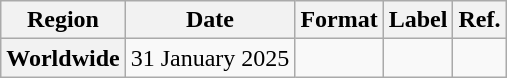<table class="wikitable plainrowheaders" style="text-align:center;">
<tr>
<th scope="col">Region</th>
<th scope="col">Date</th>
<th scope="col">Format</th>
<th scope="col">Label</th>
<th scope="col">Ref.</th>
</tr>
<tr>
<th scope="row">Worldwide</th>
<td>31 January 2025</td>
<td></td>
<td></td>
<td></td>
</tr>
</table>
